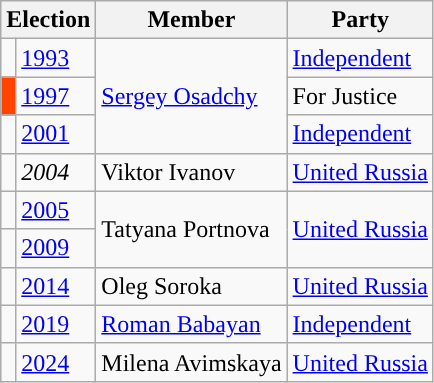<table class="wikitable">
<tr>
<th colspan="2">Election</th>
<th>Member</th>
<th>Party</th>
</tr>
<tr>
<td style="background-color:"></td>
<td><a href='#'>1993</a></td>
<td rowspan=3><a href='#'>Sergey Osadchy</a></td>
<td><a href='#'>Independent</a></td>
</tr>
<tr>
<td style="background-color:#FF4400"></td>
<td><a href='#'>1997</a></td>
<td>For Justice</td>
</tr>
<tr>
<td style="background-color:"></td>
<td><a href='#'>2001</a></td>
<td><a href='#'>Independent</a></td>
</tr>
<tr>
<td style="background-color:"></td>
<td><em>2004</em></td>
<td>Viktor Ivanov</td>
<td><a href='#'>United Russia</a></td>
</tr>
<tr>
<td style="background-color:"></td>
<td><a href='#'>2005</a></td>
<td rowspan=2>Tatyana Portnova</td>
<td rowspan=2><a href='#'>United Russia</a></td>
</tr>
<tr>
<td style="background-color:"></td>
<td><a href='#'>2009</a></td>
</tr>
<tr>
<td style="background-color:"></td>
<td><a href='#'>2014</a></td>
<td>Oleg Soroka</td>
<td><a href='#'>United Russia</a></td>
</tr>
<tr>
<td style="background-color:"></td>
<td><a href='#'>2019</a></td>
<td><a href='#'>Roman Babayan</a></td>
<td><a href='#'>Independent</a></td>
</tr>
<tr>
<td style="background-color:"></td>
<td><a href='#'>2024</a></td>
<td>Milena Avimskaya</td>
<td><a href='#'>United Russia</a></td>
</tr>
</table>
